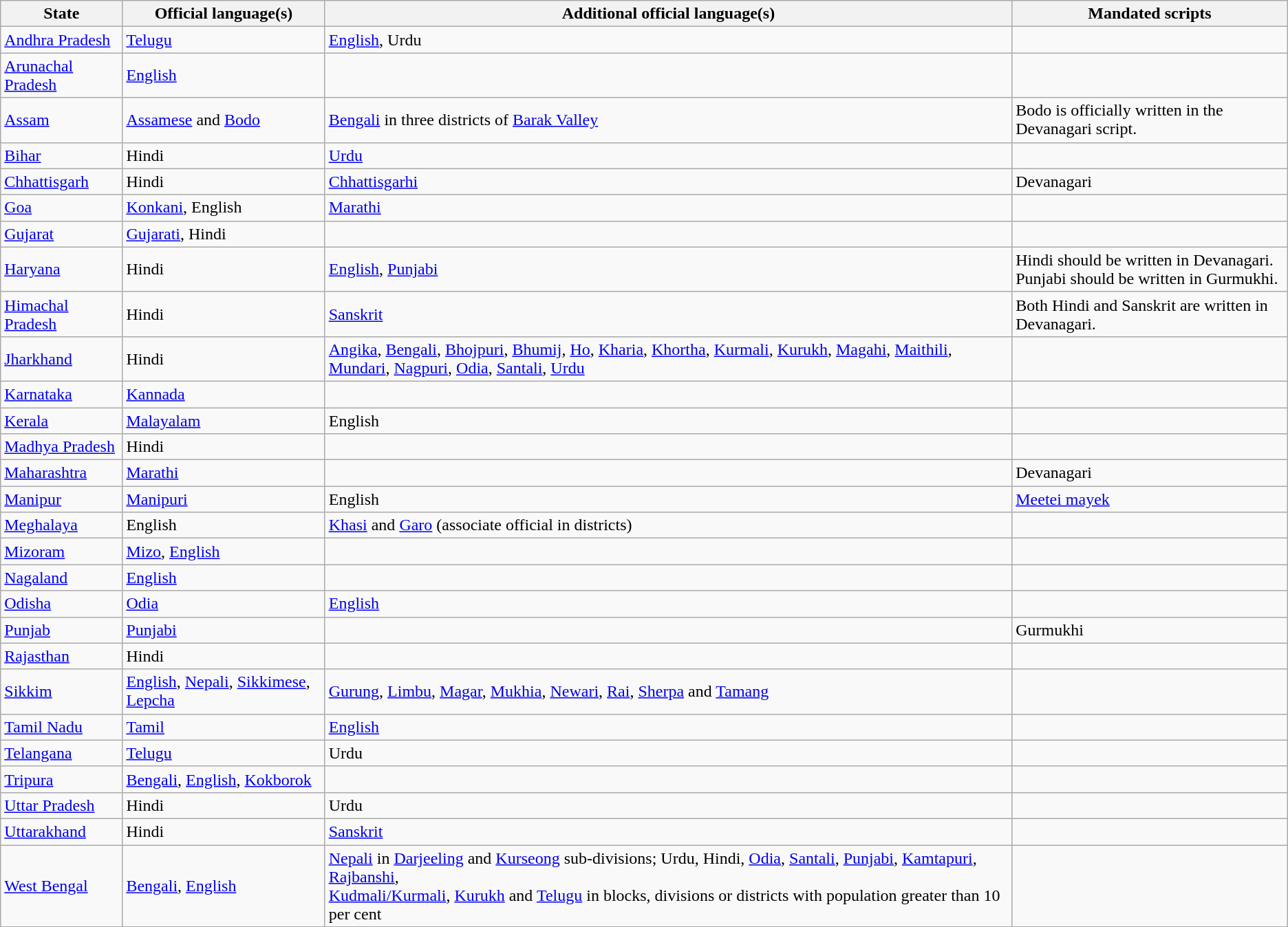<table class="wikitable sortable">
<tr>
<th scope="col">State</th>
<th scope="col">Official language(s)</th>
<th scope="col">Additional official language(s)</th>
<th>Mandated scripts</th>
</tr>
<tr>
<td><a href='#'>Andhra Pradesh</a></td>
<td><a href='#'>Telugu</a></td>
<td><a href='#'>English</a>, Urdu</td>
<td></td>
</tr>
<tr>
<td><a href='#'>Arunachal Pradesh</a></td>
<td><a href='#'>English</a></td>
<td></td>
<td></td>
</tr>
<tr>
<td><a href='#'>Assam</a></td>
<td><a href='#'>Assamese</a> and <a href='#'>Bodo</a></td>
<td rowspan="1"><a href='#'>Bengali</a> in three districts of <a href='#'>Barak Valley</a></td>
<td>Bodo is officially written in the Devanagari script.</td>
</tr>
<tr>
<td><a href='#'>Bihar</a></td>
<td>Hindi</td>
<td><a href='#'>Urdu</a></td>
<td></td>
</tr>
<tr>
<td><a href='#'>Chhattisgarh</a></td>
<td>Hindi</td>
<td><a href='#'>Chhattisgarhi</a></td>
<td>Devanagari</td>
</tr>
<tr>
<td><a href='#'>Goa</a></td>
<td><a href='#'>Konkani</a>, English</td>
<td><a href='#'>Marathi</a></td>
<td></td>
</tr>
<tr>
<td><a href='#'>Gujarat</a></td>
<td><a href='#'>Gujarati</a>, Hindi</td>
<td></td>
<td></td>
</tr>
<tr>
<td><a href='#'>Haryana</a></td>
<td>Hindi</td>
<td><a href='#'>English</a>, <a href='#'>Punjabi</a></td>
<td>Hindi should be written in Devanagari.<br>Punjabi should be written in Gurmukhi.</td>
</tr>
<tr>
<td><a href='#'>Himachal Pradesh</a></td>
<td>Hindi</td>
<td><a href='#'>Sanskrit</a></td>
<td>Both Hindi and Sanskrit are written in Devanagari.</td>
</tr>
<tr>
<td><a href='#'>Jharkhand</a></td>
<td>Hindi</td>
<td><a href='#'>Angika</a>, <a href='#'>Bengali</a>, <a href='#'>Bhojpuri</a>, <a href='#'>Bhumij</a>, <a href='#'>Ho</a>, <a href='#'>Kharia</a>, <a href='#'>Khortha</a>, <a href='#'>Kurmali</a>, <a href='#'>Kurukh</a>, <a href='#'>Magahi</a>, <a href='#'>Maithili</a>, <a href='#'>Mundari</a>, <a href='#'>Nagpuri</a>, <a href='#'>Odia</a>, <a href='#'>Santali</a>, <a href='#'>Urdu</a></td>
<td></td>
</tr>
<tr>
<td><a href='#'>Karnataka</a></td>
<td><a href='#'>Kannada</a></td>
<td></td>
<td></td>
</tr>
<tr>
<td><a href='#'>Kerala</a></td>
<td><a href='#'>Malayalam</a></td>
<td>English</td>
<td></td>
</tr>
<tr>
<td><a href='#'>Madhya Pradesh</a></td>
<td>Hindi</td>
<td></td>
<td></td>
</tr>
<tr>
<td><a href='#'>Maharashtra</a></td>
<td><a href='#'>Marathi</a></td>
<td></td>
<td>Devanagari</td>
</tr>
<tr>
<td><a href='#'>Manipur</a></td>
<td><a href='#'>Manipuri</a></td>
<td>English</td>
<td><a href='#'>Meetei mayek</a></td>
</tr>
<tr>
<td><a href='#'>Meghalaya</a></td>
<td>English</td>
<td><a href='#'>Khasi</a> and <a href='#'>Garo</a> (associate official in districts)</td>
<td></td>
</tr>
<tr>
<td><a href='#'>Mizoram</a></td>
<td><a href='#'>Mizo</a>, <a href='#'>English</a></td>
<td></td>
<td></td>
</tr>
<tr>
<td><a href='#'>Nagaland</a></td>
<td><a href='#'>English</a></td>
<td></td>
<td></td>
</tr>
<tr>
<td><a href='#'>Odisha</a></td>
<td><a href='#'>Odia</a></td>
<td><a href='#'>English</a></td>
<td></td>
</tr>
<tr>
<td><a href='#'>Punjab</a></td>
<td><a href='#'>Punjabi</a></td>
<td></td>
<td>Gurmukhi</td>
</tr>
<tr>
<td><a href='#'>Rajasthan</a></td>
<td>Hindi</td>
<td></td>
<td></td>
</tr>
<tr>
<td><a href='#'>Sikkim</a></td>
<td><a href='#'>English</a>, <a href='#'>Nepali</a>, <a href='#'>Sikkimese</a>, <a href='#'>Lepcha</a></td>
<td><a href='#'>Gurung</a>, <a href='#'>Limbu</a>, <a href='#'>Magar</a>, <a href='#'>Mukhia</a>, <a href='#'>Newari</a>, <a href='#'>Rai</a>, <a href='#'>Sherpa</a> and <a href='#'>Tamang</a></td>
<td></td>
</tr>
<tr>
<td><a href='#'>Tamil Nadu</a></td>
<td><a href='#'>Tamil</a></td>
<td><a href='#'>English</a></td>
<td></td>
</tr>
<tr>
<td><a href='#'>Telangana</a></td>
<td><a href='#'>Telugu</a></td>
<td>Urdu</td>
<td></td>
</tr>
<tr>
<td><a href='#'>Tripura</a></td>
<td><a href='#'>Bengali</a>, <a href='#'>English</a>, <a href='#'>Kokborok</a></td>
<td></td>
<td></td>
</tr>
<tr>
<td><a href='#'>Uttar Pradesh</a></td>
<td>Hindi</td>
<td>Urdu</td>
<td></td>
</tr>
<tr>
<td><a href='#'>Uttarakhand</a></td>
<td>Hindi</td>
<td><a href='#'>Sanskrit</a></td>
<td></td>
</tr>
<tr>
<td><a href='#'>West Bengal</a></td>
<td><a href='#'>Bengali</a>, <a href='#'>English</a></td>
<td><a href='#'>Nepali</a> in <a href='#'>Darjeeling</a> and <a href='#'>Kurseong</a> sub-divisions; Urdu, Hindi, <a href='#'>Odia</a>, <a href='#'>Santali</a>, <a href='#'>Punjabi</a>, <a href='#'>Kamtapuri</a>, <a href='#'>Rajbanshi</a>,<br><a href='#'>Kudmali/Kurmali</a>, <a href='#'>Kurukh</a> and <a href='#'>Telugu</a> in blocks, divisions or districts with population greater than 10 per cent</td>
<td></td>
</tr>
</table>
